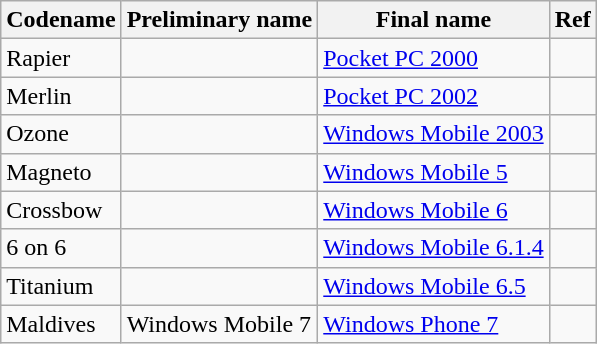<table class="sortable wikitable">
<tr>
<th>Codename</th>
<th>Preliminary name</th>
<th>Final name</th>
<th>Ref</th>
</tr>
<tr>
<td>Rapier</td>
<td></td>
<td><a href='#'>Pocket PC 2000</a></td>
<td></td>
</tr>
<tr>
<td>Merlin</td>
<td></td>
<td><a href='#'>Pocket PC 2002</a></td>
<td></td>
</tr>
<tr>
<td>Ozone</td>
<td></td>
<td><a href='#'>Windows Mobile 2003</a></td>
<td></td>
</tr>
<tr>
<td>Magneto</td>
<td></td>
<td><a href='#'>Windows Mobile 5</a></td>
<td></td>
</tr>
<tr>
<td>Crossbow</td>
<td></td>
<td><a href='#'>Windows Mobile 6</a></td>
<td></td>
</tr>
<tr>
<td>6 on 6</td>
<td></td>
<td><a href='#'>Windows Mobile 6.1.4</a></td>
<td></td>
</tr>
<tr>
<td>Titanium</td>
<td></td>
<td><a href='#'>Windows Mobile 6.5</a></td>
<td></td>
</tr>
<tr>
<td>Maldives</td>
<td>Windows Mobile 7</td>
<td><a href='#'>Windows Phone 7</a></td>
<td></td>
</tr>
</table>
